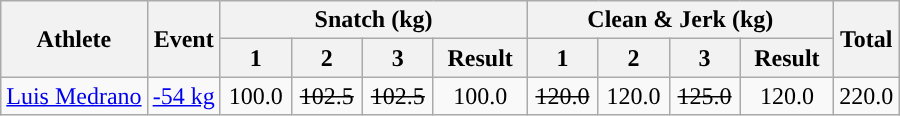<table class="wikitable" style=" text-align:center;">
<tr>
<th rowspan=2>Athlete</th>
<th rowspan=2>Event</th>
<th colspan=4>Snatch (kg)</th>
<th colspan=4>Clean & Jerk (kg)</th>
<th rowspan=2>Total</th>
</tr>
<tr>
<th width=40>1</th>
<th width=40>2</th>
<th width=40>3</th>
<th width=55>Result</th>
<th width=40>1</th>
<th width=40>2</th>
<th width=40>3</th>
<th width=55>Result</th>
</tr>
<tr>
<td align="left"><a href='#'>Luis Medrano</a></td>
<td><a href='#'>-54 kg</a></td>
<td>100.0</td>
<td><s>102.5</s></td>
<td><s>102.5</s></td>
<td>100.0</td>
<td><s>120.0</s></td>
<td>120.0</td>
<td><s>125.0</s></td>
<td>120.0</td>
<td>220.0</td>
</tr>
</table>
